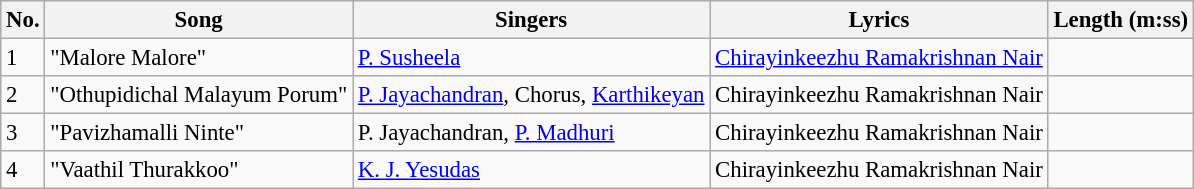<table class="wikitable" style="font-size:95%;">
<tr>
<th>No.</th>
<th>Song</th>
<th>Singers</th>
<th>Lyrics</th>
<th>Length (m:ss)</th>
</tr>
<tr>
<td>1</td>
<td>"Malore Malore"</td>
<td><a href='#'>P. Susheela</a></td>
<td><a href='#'>Chirayinkeezhu Ramakrishnan Nair</a></td>
<td></td>
</tr>
<tr>
<td>2</td>
<td>"Othupidichal Malayum Porum"</td>
<td><a href='#'>P. Jayachandran</a>, Chorus, <a href='#'>Karthikeyan</a></td>
<td>Chirayinkeezhu Ramakrishnan Nair</td>
<td></td>
</tr>
<tr>
<td>3</td>
<td>"Pavizhamalli Ninte"</td>
<td>P. Jayachandran, <a href='#'>P. Madhuri</a></td>
<td>Chirayinkeezhu Ramakrishnan Nair</td>
<td></td>
</tr>
<tr>
<td>4</td>
<td>"Vaathil Thurakkoo"</td>
<td><a href='#'>K. J. Yesudas</a></td>
<td>Chirayinkeezhu Ramakrishnan Nair</td>
<td></td>
</tr>
</table>
